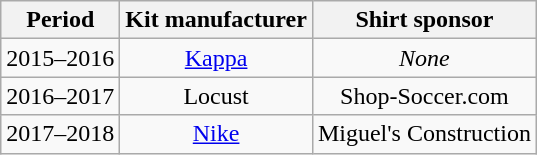<table class="wikitable" style="text-align:center;margin-left:1em">
<tr>
<th>Period</th>
<th>Kit manufacturer</th>
<th>Shirt sponsor</th>
</tr>
<tr>
<td>2015–2016</td>
<td><a href='#'>Kappa</a></td>
<td><em>None</em></td>
</tr>
<tr>
<td>2016–2017</td>
<td>Locust</td>
<td>Shop-Soccer.com</td>
</tr>
<tr>
<td>2017–2018</td>
<td><a href='#'>Nike</a></td>
<td>Miguel's Construction</td>
</tr>
</table>
